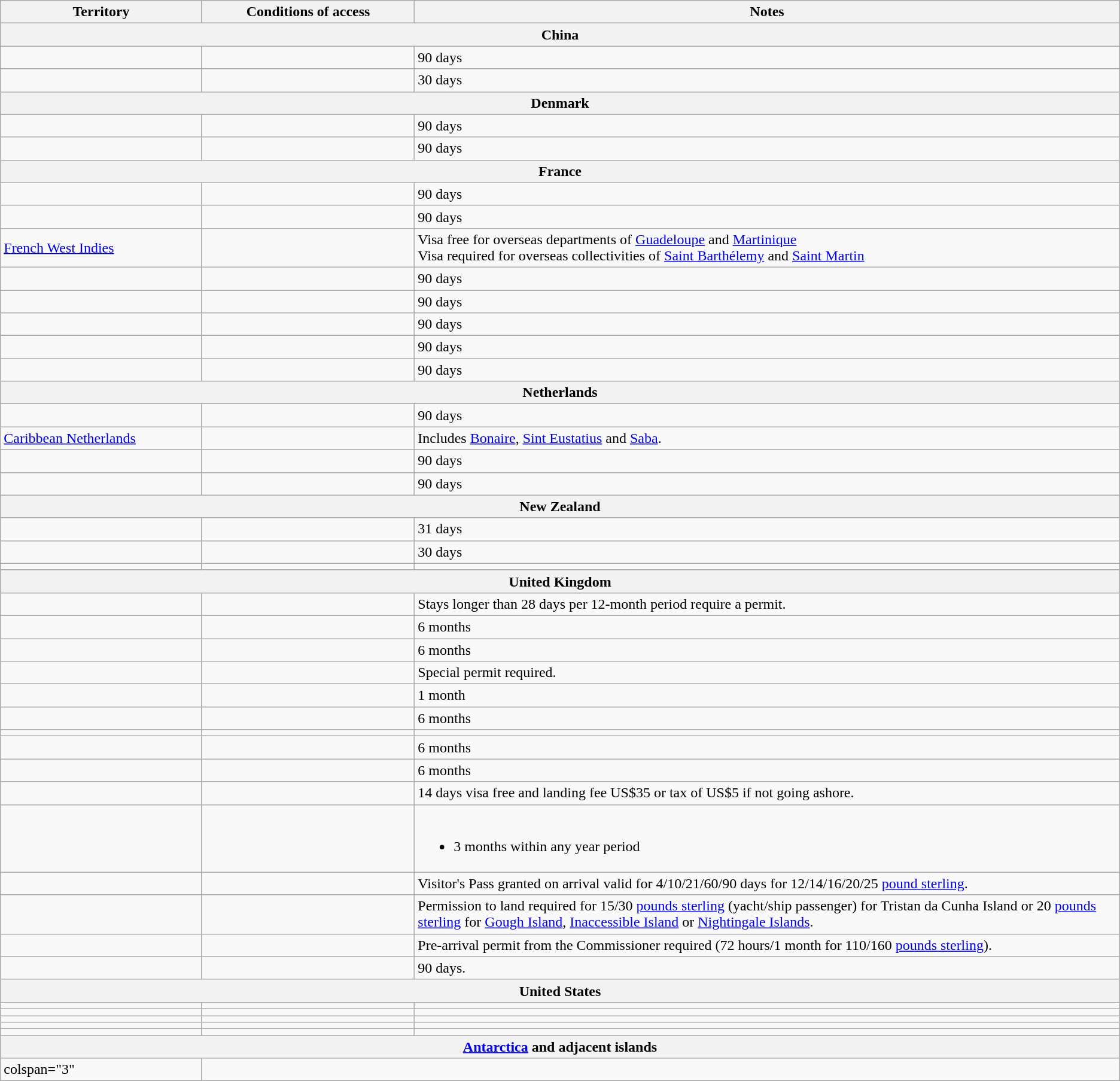<table class="wikitable" style="text-align: left; table-layout: fixed;">
<tr>
<th style="width:18%;">Territory</th>
<th style="width:19%;">Conditions of access</th>
<th>Notes</th>
</tr>
<tr>
<th colspan="3">China</th>
</tr>
<tr>
<td></td>
<td></td>
<td>90 days</td>
</tr>
<tr>
<td></td>
<td></td>
<td>30 days</td>
</tr>
<tr>
<th colspan="3">Denmark</th>
</tr>
<tr>
<td></td>
<td></td>
<td>90 days</td>
</tr>
<tr>
<td></td>
<td></td>
<td>90 days</td>
</tr>
<tr>
<th colspan="3">France</th>
</tr>
<tr>
<td></td>
<td></td>
<td>90 days</td>
</tr>
<tr>
<td></td>
<td></td>
<td>90 days</td>
</tr>
<tr>
<td> <a href='#'>French West Indies</a></td>
<td></td>
<td>Visa free for overseas departments of <a href='#'>Guadeloupe</a> and <a href='#'>Martinique</a><br> Visa required for overseas collectivities of <a href='#'>Saint Barthélemy</a> and <a href='#'>Saint Martin</a></td>
</tr>
<tr>
<td></td>
<td></td>
<td>90 days</td>
</tr>
<tr>
<td></td>
<td></td>
<td>90 days</td>
</tr>
<tr>
<td></td>
<td></td>
<td>90 days</td>
</tr>
<tr>
<td></td>
<td></td>
<td>90 days</td>
</tr>
<tr>
<td></td>
<td></td>
<td>90 days</td>
</tr>
<tr>
<th colspan="3">Netherlands</th>
</tr>
<tr>
<td></td>
<td></td>
<td>90 days</td>
</tr>
<tr>
<td> <a href='#'>Caribbean Netherlands</a></td>
<td></td>
<td>Includes <a href='#'>Bonaire</a>, <a href='#'>Sint Eustatius</a> and <a href='#'>Saba</a>.</td>
</tr>
<tr>
<td></td>
<td></td>
<td>90 days</td>
</tr>
<tr>
<td></td>
<td></td>
<td>90 days</td>
</tr>
<tr>
<th colspan="3">New Zealand</th>
</tr>
<tr>
<td></td>
<td></td>
<td>31 days</td>
</tr>
<tr>
<td></td>
<td></td>
<td>30 days</td>
</tr>
<tr>
<td></td>
<td></td>
<td></td>
</tr>
<tr>
<th colspan="3">United Kingdom</th>
</tr>
<tr>
<td></td>
<td></td>
<td>Stays longer than 28 days per 12-month period require a permit.</td>
</tr>
<tr>
<td></td>
<td></td>
<td>6 months</td>
</tr>
<tr>
<td></td>
<td></td>
<td>6 months</td>
</tr>
<tr>
<td></td>
<td></td>
<td>Special permit required.</td>
</tr>
<tr>
<td></td>
<td></td>
<td>1 month</td>
</tr>
<tr>
<td></td>
<td></td>
<td>6 months</td>
</tr>
<tr>
<td></td>
<td></td>
<td></td>
</tr>
<tr>
<td></td>
<td></td>
<td>6 months</td>
</tr>
<tr>
<td></td>
<td></td>
<td>6 months</td>
</tr>
<tr>
<td></td>
<td></td>
<td>14 days visa free and landing fee US$35 or tax of US$5 if not going ashore.</td>
</tr>
<tr>
<td></td>
<td></td>
<td><br><ul><li>3 months within any year period</li></ul></td>
</tr>
<tr>
<td></td>
<td></td>
<td>Visitor's Pass granted on arrival valid for 4/10/21/60/90 days for 12/14/16/20/25 <a href='#'>pound sterling</a>.</td>
</tr>
<tr>
<td></td>
<td></td>
<td>Permission to land required for 15/30 <a href='#'>pounds sterling</a> (yacht/ship passenger) for Tristan da Cunha Island or 20 <a href='#'>pounds sterling</a> for <a href='#'>Gough Island</a>, <a href='#'>Inaccessible Island</a> or <a href='#'>Nightingale Islands</a>.</td>
</tr>
<tr>
<td></td>
<td></td>
<td>Pre-arrival permit from the Commissioner required (72 hours/1 month for 110/160 <a href='#'>pounds sterling</a>).</td>
</tr>
<tr>
<td></td>
<td></td>
<td>90 days.</td>
</tr>
<tr>
<th colspan="3">United States</th>
</tr>
<tr>
<td></td>
<td></td>
<td></td>
</tr>
<tr>
<td></td>
<td></td>
<td></td>
</tr>
<tr>
<td></td>
<td></td>
<td></td>
</tr>
<tr>
<td></td>
<td></td>
<td></td>
</tr>
<tr>
<td></td>
<td></td>
<td></td>
</tr>
<tr>
<th colspan="3"><a href='#'>Antarctica</a> and adjacent islands</th>
</tr>
<tr>
<td>colspan="3" </td>
</tr>
</table>
